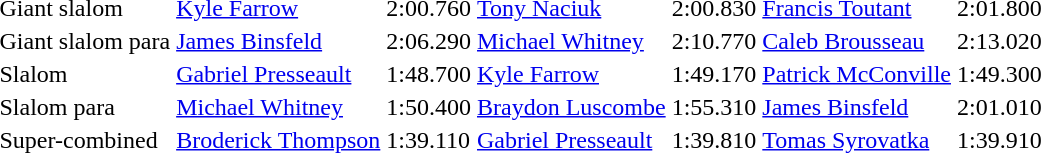<table>
<tr>
<td>Giant slalom</td>
<td><a href='#'>Kyle Farrow</a><br></td>
<td>2:00.760</td>
<td><a href='#'>Tony Naciuk</a><br></td>
<td>2:00.830</td>
<td><a href='#'>Francis Toutant</a><br></td>
<td>2:01.800</td>
</tr>
<tr>
<td>Giant slalom para</td>
<td><a href='#'>James Binsfeld</a><br></td>
<td>2:06.290</td>
<td><a href='#'>Michael Whitney</a><br></td>
<td>2:10.770</td>
<td><a href='#'>Caleb Brousseau</a><br></td>
<td>2:13.020</td>
</tr>
<tr>
<td>Slalom</td>
<td><a href='#'>Gabriel Presseault</a><br></td>
<td>1:48.700</td>
<td><a href='#'>Kyle Farrow</a><br></td>
<td>1:49.170</td>
<td><a href='#'>Patrick McConville</a><br></td>
<td>1:49.300</td>
</tr>
<tr>
<td>Slalom para</td>
<td><a href='#'>Michael Whitney</a><br></td>
<td>1:50.400</td>
<td><a href='#'>Braydon Luscombe</a><br></td>
<td>1:55.310</td>
<td><a href='#'>James Binsfeld</a><br></td>
<td>2:01.010</td>
</tr>
<tr>
<td>Super-combined</td>
<td><a href='#'>Broderick Thompson</a><br></td>
<td>1:39.110</td>
<td><a href='#'>Gabriel Presseault</a><br></td>
<td>1:39.810</td>
<td><a href='#'>Tomas Syrovatka</a><br></td>
<td>1:39.910</td>
</tr>
</table>
